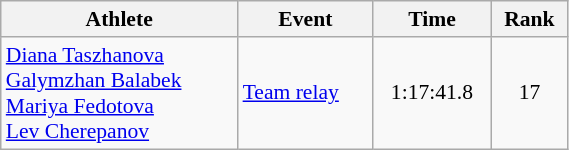<table class="wikitable" style="text-align:center; font-size:90%; width:30%;">
<tr>
<th>Athlete</th>
<th>Event</th>
<th>Time</th>
<th>Rank</th>
</tr>
<tr>
<td align=left><a href='#'>Diana Taszhanova</a><br><a href='#'>Galymzhan Balabek</a><br><a href='#'>Mariya Fedotova</a><br><a href='#'>Lev Cherepanov</a></td>
<td align=left><a href='#'>Team relay</a></td>
<td>1:17:41.8</td>
<td>17</td>
</tr>
</table>
